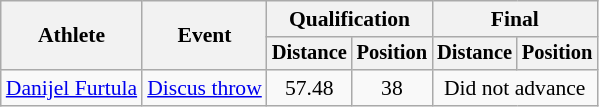<table class=wikitable style="font-size:90%">
<tr>
<th rowspan="2">Athlete</th>
<th rowspan="2">Event</th>
<th colspan="2">Qualification</th>
<th colspan="2">Final</th>
</tr>
<tr style="font-size:95%">
<th>Distance</th>
<th>Position</th>
<th>Distance</th>
<th>Position</th>
</tr>
<tr align=center>
<td align=left><a href='#'>Danijel Furtula</a></td>
<td align=left><a href='#'>Discus throw</a></td>
<td>57.48</td>
<td>38</td>
<td colspan=2>Did not advance</td>
</tr>
</table>
